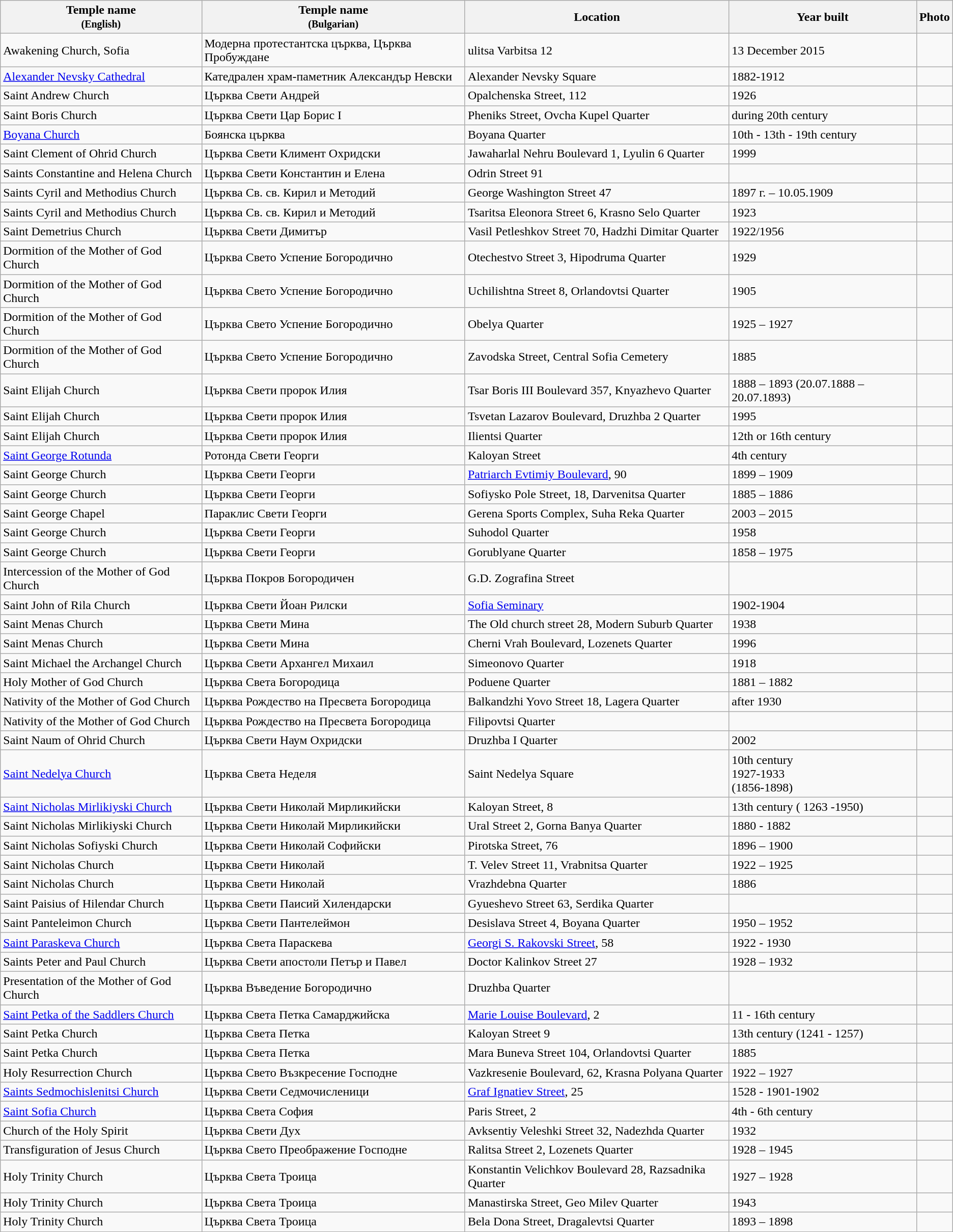<table class="wikitable  sortable">
<tr>
<th>Temple name<br><small>(English)</small></th>
<th>Temple name<br><small>(Bulgarian)</small></th>
<th>Location</th>
<th>Year built</th>
<th>Photo</th>
</tr>
<tr>
<td>Awakening Church, Sofia</td>
<td>Модерна протестантска църква, Църква Пробуждане</td>
<td>ulitsa Varbitsa 12<br></td>
<td>13 December 2015</td>
<td></td>
</tr>
<tr>
<td><a href='#'>Alexander Nevsky Cathedral</a></td>
<td>Катедрален храм-паметник Александър Невски</td>
<td>Alexander Nevsky Square<br></td>
<td>1882-1912  </td>
<td></td>
</tr>
<tr>
<td>Saint Andrew Church</td>
<td>Църква Свети Андрей</td>
<td>Opalchenska Street, 112<br></td>
<td>1926  </td>
<td></td>
</tr>
<tr>
<td>Saint Boris Church</td>
<td>Църква Свети Цар Борис І</td>
<td>Pheniks Street, Ovcha Kupel Quarter<br></td>
<td>during 20th century  </td>
<td></td>
</tr>
<tr>
<td><a href='#'>Boyana Church</a></td>
<td>Боянска църква</td>
<td>Boyana Quarter<br></td>
<td>10th - 13th - 19th century </td>
<td></td>
</tr>
<tr>
<td>Saint Clement of Ohrid Church</td>
<td>Църква Свети Климент Охридски</td>
<td>Jawaharlal Nehru Boulevard 1, Lyulin 6 Quarter<br></td>
<td>1999 </td>
<td></td>
</tr>
<tr>
<td>Saints Constantine and Helena Church</td>
<td>Църква Свети Константин и Елена</td>
<td>Odrin Street 91<br></td>
<td></td>
<td></td>
</tr>
<tr>
<td>Saints Cyril and Methodius Church</td>
<td>Църква Св. св. Кирил и Методий</td>
<td>George Washington Street 47<br></td>
<td>1897 г. – 10.05.1909 </td>
<td></td>
</tr>
<tr>
<td>Saints Cyril and Methodius Church</td>
<td>Църква Св. св. Кирил и Методий</td>
<td>Tsaritsa Eleonora Street 6, Krasno Selo Quarter<br></td>
<td>1923 </td>
<td></td>
</tr>
<tr>
<td>Saint Demetrius Church</td>
<td>Църква Свети Димитър</td>
<td>Vasil Petleshkov Street 70, Hadzhi Dimitar Quarter<br></td>
<td>1922/1956 </td>
<td></td>
</tr>
<tr>
<td>Dormition of the Mother of God Church</td>
<td>Църква Свето Успение Богородично</td>
<td>Otechestvo Street 3, Hipodruma Quarter<br></td>
<td>1929 </td>
<td></td>
</tr>
<tr>
<td>Dormition of the Mother of God Church</td>
<td>Църква Свето Успение Богородично</td>
<td>Uchilishtna Street 8, Orlandovtsi Quarter<br></td>
<td>1905</td>
<td></td>
</tr>
<tr>
<td>Dormition of the Mother of God Church</td>
<td>Църква Свето Успение Богородично</td>
<td>Obelya Quarter<br></td>
<td>1925 – 1927 </td>
<td></td>
</tr>
<tr>
<td>Dormition of the Mother of God Church</td>
<td>Църква Свето Успение Богородично</td>
<td>Zavodska Street, Central Sofia Cemetery<br></td>
<td>1885 </td>
<td></td>
</tr>
<tr>
<td>Saint Elijah Church</td>
<td>Църква Свети пророк Илия</td>
<td>Tsar Boris III Boulevard 357, Knyazhevo Quarter<br></td>
<td>1888 – 1893 (20.07.1888 – 20.07.1893) </td>
<td></td>
</tr>
<tr>
<td>Saint Elijah Church</td>
<td>Църква Свети пророк Илия</td>
<td>Tsvetan Lazarov Boulevard, Druzhba 2 Quarter<br></td>
<td>1995</td>
<td></td>
</tr>
<tr>
<td>Saint Elijah Church</td>
<td>Църква Свети пророк Илия</td>
<td>Ilientsi Quarter<br></td>
<td>12th or 16th century</td>
<td></td>
</tr>
<tr>
<td><a href='#'>Saint George Rotunda</a></td>
<td>Ротонда Свети Георги</td>
<td>Kaloyan Street<br></td>
<td>4th century</td>
<td></td>
</tr>
<tr>
<td>Saint George Church</td>
<td>Църква Свети Георги</td>
<td><a href='#'>Patriarch Evtimiy Boulevard</a>, 90<br></td>
<td>1899 – 1909</td>
<td></td>
</tr>
<tr>
<td>Saint George Church</td>
<td>Църква Свети Георги</td>
<td>Sofiysko Pole Street, 18, Darvenitsa Quarter<br></td>
<td>1885 – 1886 </td>
<td></td>
</tr>
<tr>
<td>Saint George Chapel</td>
<td>Параклис Свети Георги</td>
<td>Gerena Sports Complex, Suha Reka Quarter<br></td>
<td>2003 – 2015</td>
<td></td>
</tr>
<tr>
<td>Saint George Church</td>
<td>Църква Свети Георги</td>
<td>Suhodol Quarter<br></td>
<td>1958 </td>
<td></td>
</tr>
<tr>
<td>Saint George Church</td>
<td>Църква Свети Георги</td>
<td>Gorublyane Quarter<br></td>
<td>1858 – 1975 </td>
<td></td>
</tr>
<tr>
<td>Intercession of the Mother of God Church</td>
<td>Църква Покров Богородичен</td>
<td>G.D. Zografina Street<br></td>
<td></td>
<td></td>
</tr>
<tr>
<td>Saint John of Rila Church</td>
<td>Църква Свети Йоан Рилски</td>
<td><a href='#'>Sofia Seminary</a><br></td>
<td>1902-1904  </td>
<td></td>
</tr>
<tr>
<td>Saint Menas Church</td>
<td>Църква Свети Мина</td>
<td>The Old church street 28, Modern Suburb Quarter<br></td>
<td>1938 </td>
<td></td>
</tr>
<tr>
<td>Saint Menas Church</td>
<td>Църква Свети Мина</td>
<td>Cherni Vrah Boulevard, Lozenets Quarter<br></td>
<td>1996 </td>
<td></td>
</tr>
<tr>
<td>Saint Michael the Archangel Church</td>
<td>Църква Свети Архангел Михаил</td>
<td>Simeonovo Quarter<br></td>
<td>1918 </td>
<td></td>
</tr>
<tr>
<td>Holy Mother of God Church</td>
<td>Църква Света Богородица</td>
<td>Poduene Quarter<br></td>
<td>1881 – 1882</td>
<td></td>
</tr>
<tr>
<td>Nativity of the Mother of God Church</td>
<td>Църква Рождество на Пресвета Богородица</td>
<td>Balkandzhi Yovo Street 18, Lagera Quarter<br></td>
<td>after 1930 </td>
<td></td>
</tr>
<tr>
<td>Nativity of the Mother of God Church</td>
<td>Църква Рождество на Пресвета Богородица</td>
<td>Filipovtsi Quarter<br></td>
<td></td>
<td></td>
</tr>
<tr>
<td>Saint Naum of Ohrid Church</td>
<td>Църква Свети Наум Охридски</td>
<td>Druzhba I Quarter<br></td>
<td>2002 </td>
<td></td>
</tr>
<tr>
<td><a href='#'>Saint Nedelya Church</a></td>
<td>Църква Света Неделя</td>
<td>Saint Nedelya Square<br></td>
<td>10th century<br>1927-1933<br>(1856-1898)</td>
<td></td>
</tr>
<tr>
<td><a href='#'>Saint Nicholas Mirlikiyski Church</a></td>
<td>Църква Свети Николай Мирликийски</td>
<td>Kaloyan Street, 8<br></td>
<td>13th century ( 1263 -1950)</td>
<td></td>
</tr>
<tr>
<td>Saint Nicholas Mirlikiyski Church</td>
<td>Църква Свети Николай Мирликийски</td>
<td>Ural Street 2, Gorna Banya Quarter<br></td>
<td>1880 - 1882  </td>
<td></td>
</tr>
<tr>
<td>Saint Nicholas Sofiyski Church</td>
<td>Църква Свети Николай Софийски</td>
<td>Pirotska Street, 76<br></td>
<td>1896 – 1900 </td>
<td></td>
</tr>
<tr>
<td>Saint Nicholas Church</td>
<td>Църква Свети Николай</td>
<td>T. Velev Street 11, Vrabnitsa Quarter<br></td>
<td>1922 – 1925</td>
<td></td>
</tr>
<tr>
<td>Saint Nicholas Church</td>
<td>Църква Свети Николай</td>
<td>Vrazhdebna Quarter<br></td>
<td>1886 </td>
<td></td>
</tr>
<tr>
<td>Saint Paisius of Hilendar Church</td>
<td>Църква Свети Паисий Хилендарски</td>
<td>Gyueshevo Street 63, Serdika Quarter<br></td>
<td></td>
<td></td>
</tr>
<tr>
<td>Saint Panteleimon Church</td>
<td>Църква Свети Пантелеймон</td>
<td>Desislava Street 4, Boyana Quarter<br></td>
<td>1950 – 1952 </td>
<td></td>
</tr>
<tr>
<td><a href='#'>Saint Paraskeva Church</a></td>
<td>Църква Света Параскева</td>
<td><a href='#'>Georgi S. Rakovski Street</a>, 58<br></td>
<td>1922 - 1930</td>
<td></td>
</tr>
<tr>
<td>Saints Peter and Paul Church</td>
<td>Църква Свети апостоли Петър и Павел</td>
<td>Doctor Kalinkov Street 27<br></td>
<td>1928 – 1932 </td>
<td></td>
</tr>
<tr>
<td>Presentation of the Mother of God Church</td>
<td>Църква Въведение Богородично</td>
<td>Druzhba Quarter<br></td>
<td></td>
<td></td>
</tr>
<tr>
<td><a href='#'>Saint Petka of the Saddlers Church</a></td>
<td>Църква Света Петка Самарджийска</td>
<td><a href='#'>Marie Louise Boulevard</a>, 2<br></td>
<td>11 - 16th century </td>
<td></td>
</tr>
<tr>
<td>Saint Petka Church</td>
<td>Църква Света Петка</td>
<td>Kaloyan Street 9<br></td>
<td>13th century (1241 - 1257) </td>
<td></td>
</tr>
<tr>
<td>Saint Petka Church</td>
<td>Църква Света Петка</td>
<td>Mara Buneva Street 104, Orlandovtsi Quarter<br></td>
<td>1885 </td>
<td></td>
</tr>
<tr>
<td>Holy Resurrection Church</td>
<td>Църква Свето Възкресение Господне</td>
<td>Vazkresenie Boulevard, 62, Krasna Polyana Quarter<br></td>
<td>1922 – 1927 </td>
<td></td>
</tr>
<tr>
<td><a href='#'>Saints Sedmochislenitsi Church</a></td>
<td>Църква Свети Седмочисленици</td>
<td><a href='#'>Graf Ignatiev Street</a>, 25<br></td>
<td>1528 - 1901-1902 </td>
<td></td>
</tr>
<tr>
<td><a href='#'>Saint Sofia Church</a></td>
<td>Църква Света София</td>
<td>Paris Street, 2<br></td>
<td>4th - 6th century  </td>
<td></td>
</tr>
<tr>
<td>Church of the Holy Spirit</td>
<td>Църква Свети Дух</td>
<td>Avksentiy Veleshki Street 32, Nadezhda Quarter<br></td>
<td>1932 </td>
<td></td>
</tr>
<tr>
<td>Transfiguration of Jesus Church</td>
<td>Църква Свето Преображение Господне</td>
<td>Ralitsa Street 2, Lozenets Quarter<br></td>
<td>1928 – 1945 </td>
<td></td>
</tr>
<tr>
<td>Holy Trinity Church</td>
<td>Църква Света Троица</td>
<td>Konstantin Velichkov Boulevard 28, Razsadnika Quarter<br></td>
<td>1927 – 1928 </td>
<td></td>
</tr>
<tr>
<td>Holy Trinity Church</td>
<td>Църква Света Троица</td>
<td>Manastirska Street, Geo Milev Quarter<br></td>
<td>1943 </td>
<td></td>
</tr>
<tr>
<td>Holy Trinity Church</td>
<td>Църква Света Троица</td>
<td>Bela Dona Street, Dragalevtsi Quarter<br></td>
<td>1893 – 1898 </td>
<td></td>
</tr>
<tr>
</tr>
</table>
